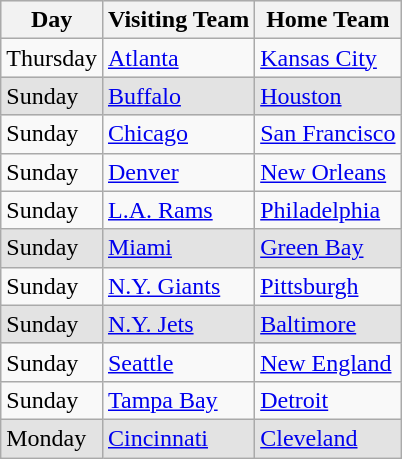<table class="wikitable">
<tr style="background: #e3e3e3;">
<th>Day</th>
<th>Visiting Team</th>
<th>Home Team</th>
</tr>
<tr>
<td>Thursday</td>
<td><a href='#'>Atlanta</a></td>
<td><a href='#'>Kansas City</a></td>
</tr>
<tr style="background: #e3e3e3;">
<td>Sunday</td>
<td><a href='#'>Buffalo</a></td>
<td><a href='#'>Houston</a></td>
</tr>
<tr>
<td>Sunday</td>
<td><a href='#'>Chicago</a></td>
<td><a href='#'>San Francisco</a></td>
</tr>
<tr>
<td>Sunday</td>
<td><a href='#'>Denver</a></td>
<td><a href='#'>New Orleans</a></td>
</tr>
<tr>
<td>Sunday</td>
<td><a href='#'>L.A. Rams</a></td>
<td><a href='#'>Philadelphia</a></td>
</tr>
<tr style="background: #e3e3e3;">
<td>Sunday</td>
<td><a href='#'>Miami</a></td>
<td><a href='#'>Green Bay</a></td>
</tr>
<tr>
<td>Sunday</td>
<td><a href='#'>N.Y. Giants</a></td>
<td><a href='#'>Pittsburgh</a></td>
</tr>
<tr style="background: #e3e3e3;">
<td>Sunday</td>
<td><a href='#'>N.Y. Jets</a></td>
<td><a href='#'>Baltimore</a></td>
</tr>
<tr>
<td>Sunday</td>
<td><a href='#'>Seattle</a></td>
<td><a href='#'>New England</a></td>
</tr>
<tr>
<td>Sunday</td>
<td><a href='#'>Tampa Bay</a></td>
<td><a href='#'>Detroit</a></td>
</tr>
<tr style="background: #e3e3e3;">
<td>Monday</td>
<td><a href='#'>Cincinnati</a></td>
<td><a href='#'>Cleveland</a></td>
</tr>
</table>
